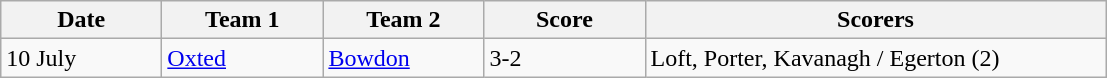<table class="wikitable" style="font-size: 100%">
<tr>
<th width=100>Date</th>
<th width=100>Team 1</th>
<th width=100>Team 2</th>
<th width=100>Score</th>
<th width=300>Scorers</th>
</tr>
<tr>
<td>10 July</td>
<td><a href='#'>Oxted</a></td>
<td><a href='#'>Bowdon</a></td>
<td>3-2</td>
<td>Loft, Porter, Kavanagh / Egerton (2)</td>
</tr>
</table>
